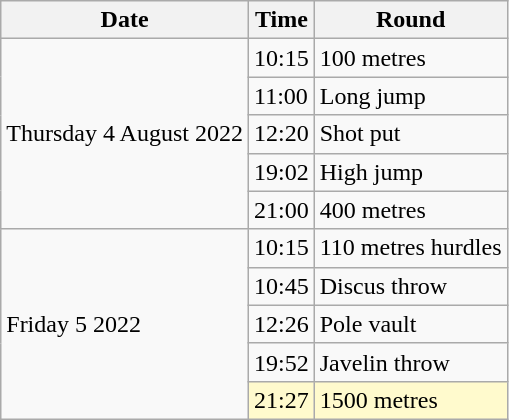<table class="wikitable">
<tr>
<th>Date</th>
<th>Time</th>
<th>Round</th>
</tr>
<tr>
<td rowspan=5>Thursday 4 August 2022</td>
<td>10:15</td>
<td>100 metres</td>
</tr>
<tr>
<td>11:00</td>
<td>Long jump</td>
</tr>
<tr>
<td>12:20</td>
<td>Shot put</td>
</tr>
<tr>
<td>19:02</td>
<td>High jump</td>
</tr>
<tr>
<td>21:00</td>
<td>400 metres</td>
</tr>
<tr>
<td rowspan=5>Friday 5 2022</td>
<td>10:15</td>
<td>110 metres hurdles</td>
</tr>
<tr>
<td>10:45</td>
<td>Discus throw</td>
</tr>
<tr>
<td>12:26</td>
<td>Pole vault</td>
</tr>
<tr>
<td>19:52</td>
<td>Javelin throw</td>
</tr>
<tr>
<td style=background:lemonchiffon>21:27</td>
<td style=background:lemonchiffon>1500 metres</td>
</tr>
</table>
